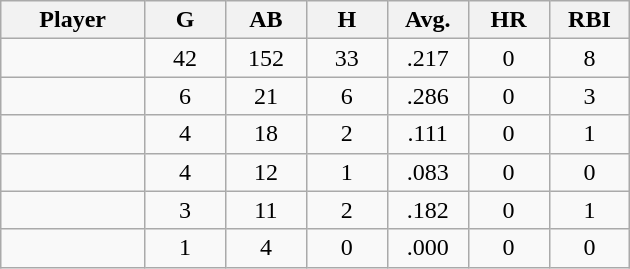<table class="wikitable sortable">
<tr>
<th bgcolor="#DDDDFF" width="16%">Player</th>
<th bgcolor="#DDDDFF" width="9%">G</th>
<th bgcolor="#DDDDFF" width="9%">AB</th>
<th bgcolor="#DDDDFF" width="9%">H</th>
<th bgcolor="#DDDDFF" width="9%">Avg.</th>
<th bgcolor="#DDDDFF" width="9%">HR</th>
<th bgcolor="#DDDDFF" width="9%">RBI</th>
</tr>
<tr align="center">
<td></td>
<td>42</td>
<td>152</td>
<td>33</td>
<td>.217</td>
<td>0</td>
<td>8</td>
</tr>
<tr align="center">
<td></td>
<td>6</td>
<td>21</td>
<td>6</td>
<td>.286</td>
<td>0</td>
<td>3</td>
</tr>
<tr align="center">
<td></td>
<td>4</td>
<td>18</td>
<td>2</td>
<td>.111</td>
<td>0</td>
<td>1</td>
</tr>
<tr align="center">
<td></td>
<td>4</td>
<td>12</td>
<td>1</td>
<td>.083</td>
<td>0</td>
<td>0</td>
</tr>
<tr align="center">
<td></td>
<td>3</td>
<td>11</td>
<td>2</td>
<td>.182</td>
<td>0</td>
<td>1</td>
</tr>
<tr align="center">
<td></td>
<td>1</td>
<td>4</td>
<td>0</td>
<td>.000</td>
<td>0</td>
<td>0</td>
</tr>
</table>
